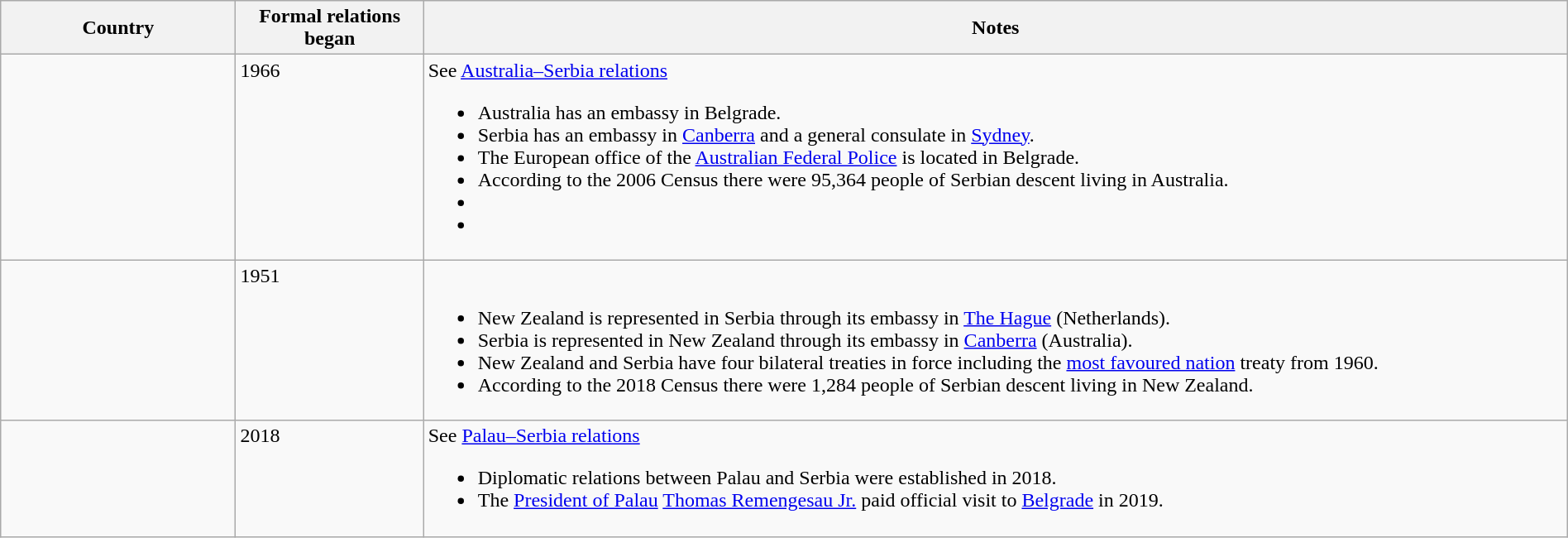<table class="wikitable sortable" style="width:100%; margin:auto;">
<tr>
<th style="width:15%;">Country</th>
<th style="width:12%;">Formal relations began</th>
<th>Notes</th>
</tr>
<tr valign="top">
<td></td>
<td>1966</td>
<td>See <a href='#'>Australia–Serbia relations</a><br><ul><li>Australia has an embassy in Belgrade.</li><li>Serbia has an embassy in <a href='#'>Canberra</a> and a general consulate in <a href='#'>Sydney</a>.</li><li>The European office of the <a href='#'>Australian Federal Police</a> is located in Belgrade.</li><li>According to the 2006 Census there were 95,364 people of Serbian descent living in Australia.</li><li></li><li></li></ul></td>
</tr>
<tr valign="top">
<td></td>
<td>1951</td>
<td><br><ul><li>New Zealand is represented in Serbia through its embassy in <a href='#'>The Hague</a> (Netherlands).</li><li>Serbia is represented in New Zealand through its embassy in <a href='#'>Canberra</a> (Australia).</li><li>New Zealand and Serbia have four bilateral treaties in force including the <a href='#'>most favoured nation</a> treaty from 1960.</li><li>According to the 2018 Census there were 1,284 people of Serbian descent living in New Zealand.</li></ul></td>
</tr>
<tr valign="top">
<td></td>
<td>2018</td>
<td>See <a href='#'>Palau–Serbia relations</a><br><ul><li>Diplomatic relations between Palau and Serbia were established in 2018.</li><li>The <a href='#'>President of Palau</a> <a href='#'>Thomas Remengesau Jr.</a> paid official visit to <a href='#'>Belgrade</a> in 2019.</li></ul></td>
</tr>
</table>
